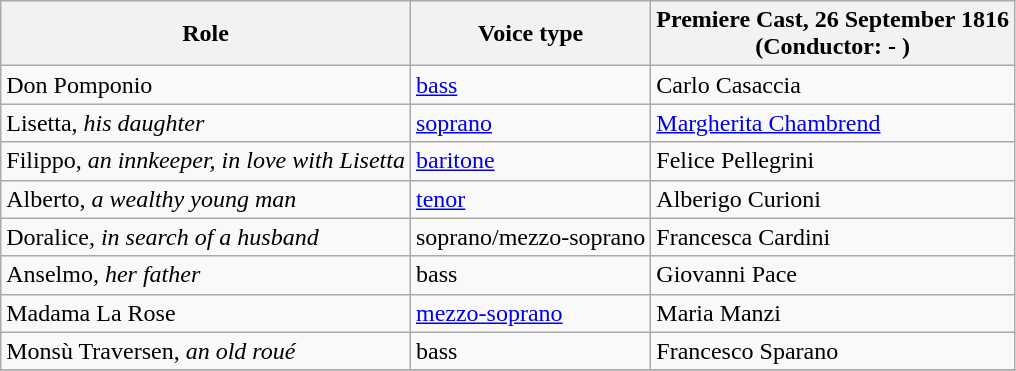<table class="wikitable">
<tr>
<th>Role</th>
<th>Voice type</th>
<th>Premiere Cast, 26 September 1816<br>(Conductor:  - )</th>
</tr>
<tr>
<td>Don Pomponio</td>
<td><a href='#'>bass</a></td>
<td>Carlo Casaccia</td>
</tr>
<tr>
<td>Lisetta, <em>his daughter</em></td>
<td><a href='#'>soprano</a></td>
<td><a href='#'>Margherita Chambrend</a></td>
</tr>
<tr>
<td>Filippo, <em>an innkeeper, in love with Lisetta</em></td>
<td><a href='#'>baritone</a></td>
<td>Felice Pellegrini</td>
</tr>
<tr>
<td>Alberto, <em>a wealthy young man</em></td>
<td><a href='#'>tenor</a></td>
<td>Alberigo Curioni</td>
</tr>
<tr>
<td>Doralice, <em>in search of a husband</em></td>
<td>soprano/mezzo-soprano</td>
<td>Francesca Cardini</td>
</tr>
<tr>
<td>Anselmo, <em>her father</em></td>
<td>bass</td>
<td>Giovanni Pace</td>
</tr>
<tr>
<td>Madama La Rose</td>
<td><a href='#'>mezzo-soprano</a></td>
<td>Maria Manzi</td>
</tr>
<tr>
<td>Monsù Traversen, <em>an old roué</em></td>
<td>bass</td>
<td>Francesco Sparano</td>
</tr>
<tr>
</tr>
</table>
